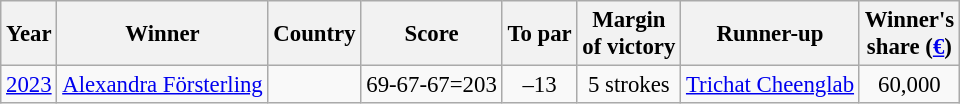<table class=wikitable style="font-size:95%">
<tr>
<th>Year</th>
<th>Winner</th>
<th>Country</th>
<th>Score</th>
<th>To par</th>
<th>Margin<br>of victory</th>
<th>Runner-up</th>
<th>Winner's<br>share (<a href='#'>€</a>)</th>
</tr>
<tr>
<td align=center><a href='#'>2023</a></td>
<td><a href='#'>Alexandra Försterling</a></td>
<td></td>
<td align=center>69-67-67=203</td>
<td align=center>–13</td>
<td align=center>5 strokes</td>
<td> <a href='#'>Trichat Cheenglab</a></td>
<td align=center>60,000</td>
</tr>
</table>
